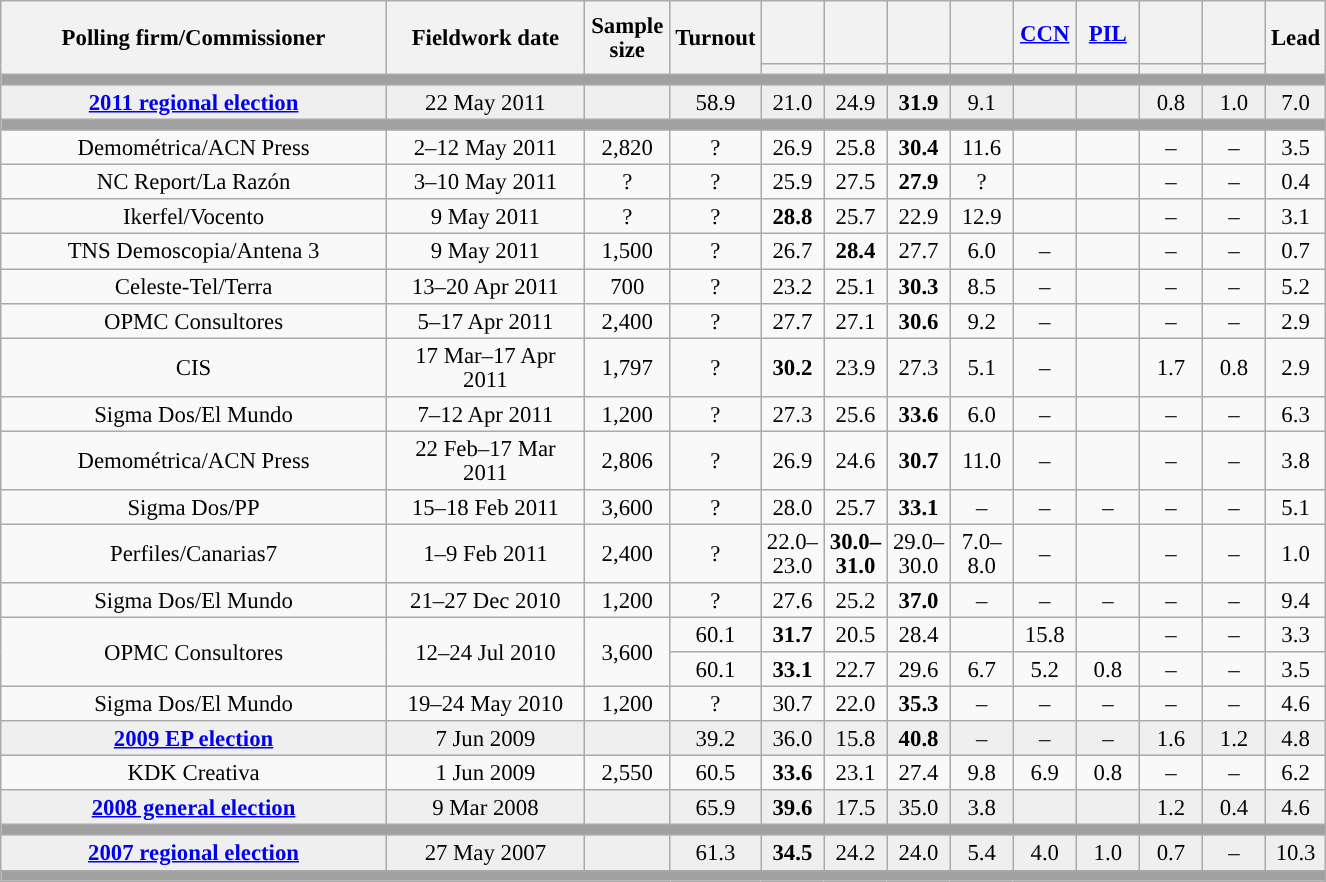<table class="wikitable collapsible collapsed" style="text-align:center; font-size:95%; line-height:16px;">
<tr style="height:42px;">
<th style="width:250px;" rowspan="2">Polling firm/Commissioner</th>
<th style="width:125px;" rowspan="2">Fieldwork date</th>
<th style="width:50px;" rowspan="2">Sample size</th>
<th style="width:45px;" rowspan="2">Turnout</th>
<th style="width:35px;"></th>
<th style="width:35px;"></th>
<th style="width:35px;"></th>
<th style="width:35px;"></th>
<th style="width:35px;"><a href='#'>CCN</a></th>
<th style="width:35px;"><a href='#'>PIL</a></th>
<th style="width:35px;"></th>
<th style="width:35px;"></th>
<th style="width:30px;" rowspan="2">Lead</th>
</tr>
<tr>
<th style="color:inherit;background:"></th>
<th style="color:inherit;background:"></th>
<th style="color:inherit;background:"></th>
<th style="color:inherit;background:"></th>
<th style="color:inherit;background:"></th>
<th style="color:inherit;background:"></th>
<th style="color:inherit;background:"></th>
<th style="color:inherit;background:"></th>
</tr>
<tr>
<td colspan="13" style="background:#A0A0A0"></td>
</tr>
<tr style="background:#EFEFEF;">
<td><strong><a href='#'>2011 regional election</a></strong></td>
<td>22 May 2011</td>
<td></td>
<td>58.9</td>
<td>21.0<br></td>
<td>24.9<br></td>
<td><strong>31.9</strong><br></td>
<td>9.1<br></td>
<td></td>
<td></td>
<td>0.8<br></td>
<td>1.0<br></td>
<td style="background:">7.0</td>
</tr>
<tr>
<td colspan="13" style="background:#A0A0A0"></td>
</tr>
<tr>
<td>Demométrica/ACN Press</td>
<td>2–12 May 2011</td>
<td>2,820</td>
<td>?</td>
<td>26.9<br></td>
<td>25.8<br></td>
<td><strong>30.4</strong><br></td>
<td>11.6<br></td>
<td></td>
<td></td>
<td>–</td>
<td>–</td>
<td style="background:">3.5</td>
</tr>
<tr>
<td>NC Report/La Razón</td>
<td>3–10 May 2011</td>
<td>?</td>
<td>?</td>
<td>25.9<br></td>
<td>27.5<br></td>
<td><strong>27.9</strong><br></td>
<td>?<br></td>
<td></td>
<td></td>
<td>–</td>
<td>–</td>
<td style="background:">0.4</td>
</tr>
<tr>
<td>Ikerfel/Vocento</td>
<td>9 May 2011</td>
<td>?</td>
<td>?</td>
<td><strong>28.8</strong><br></td>
<td>25.7<br></td>
<td>22.9<br></td>
<td>12.9<br></td>
<td></td>
<td></td>
<td>–</td>
<td>–</td>
<td style="background:">3.1</td>
</tr>
<tr>
<td>TNS Demoscopia/Antena 3</td>
<td>9 May 2011</td>
<td>1,500</td>
<td>?</td>
<td>26.7<br></td>
<td><strong>28.4</strong><br></td>
<td>27.7<br></td>
<td>6.0<br></td>
<td>–</td>
<td></td>
<td>–</td>
<td>–</td>
<td style="background:">0.7</td>
</tr>
<tr>
<td>Celeste-Tel/Terra</td>
<td>13–20 Apr 2011</td>
<td>700</td>
<td>?</td>
<td>23.2<br></td>
<td>25.1<br></td>
<td><strong>30.3</strong><br></td>
<td>8.5<br></td>
<td>–</td>
<td></td>
<td>–</td>
<td>–</td>
<td style="background:">5.2</td>
</tr>
<tr>
<td>OPMC Consultores</td>
<td>5–17 Apr 2011</td>
<td>2,400</td>
<td>?</td>
<td>27.7<br></td>
<td>27.1<br></td>
<td><strong>30.6</strong><br></td>
<td>9.2<br></td>
<td>–</td>
<td></td>
<td>–</td>
<td>–</td>
<td style="background:">2.9</td>
</tr>
<tr>
<td>CIS</td>
<td>17 Mar–17 Apr 2011</td>
<td>1,797</td>
<td>?</td>
<td><strong>30.2</strong><br></td>
<td>23.9<br></td>
<td>27.3<br></td>
<td>5.1<br></td>
<td>–</td>
<td></td>
<td>1.7<br></td>
<td>0.8<br></td>
<td style="background:">2.9</td>
</tr>
<tr>
<td>Sigma Dos/El Mundo</td>
<td>7–12 Apr 2011</td>
<td>1,200</td>
<td>?</td>
<td>27.3<br></td>
<td>25.6<br></td>
<td><strong>33.6</strong><br></td>
<td>6.0<br></td>
<td>–</td>
<td></td>
<td>–</td>
<td>–</td>
<td style="background:">6.3</td>
</tr>
<tr>
<td>Demométrica/ACN Press</td>
<td>22 Feb–17 Mar 2011</td>
<td>2,806</td>
<td>?</td>
<td>26.9<br></td>
<td>24.6<br></td>
<td><strong>30.7</strong><br></td>
<td>11.0<br></td>
<td>–</td>
<td></td>
<td>–</td>
<td>–</td>
<td style="background:">3.8</td>
</tr>
<tr>
<td>Sigma Dos/PP</td>
<td>15–18 Feb 2011</td>
<td>3,600</td>
<td>?</td>
<td>28.0<br></td>
<td>25.7<br></td>
<td><strong>33.1</strong><br></td>
<td>–</td>
<td>–</td>
<td>–</td>
<td>–</td>
<td>–</td>
<td style="background:">5.1</td>
</tr>
<tr>
<td>Perfiles/Canarias7</td>
<td>1–9 Feb 2011</td>
<td>2,400</td>
<td>?</td>
<td>22.0–<br>23.0<br></td>
<td><strong>30.0–<br>31.0</strong><br></td>
<td>29.0–<br>30.0<br></td>
<td>7.0–<br>8.0<br></td>
<td>–</td>
<td></td>
<td>–</td>
<td>–</td>
<td style="background:">1.0</td>
</tr>
<tr>
<td>Sigma Dos/El Mundo</td>
<td>21–27 Dec 2010</td>
<td>1,200</td>
<td>?</td>
<td>27.6<br></td>
<td>25.2<br></td>
<td><strong>37.0</strong><br></td>
<td>–</td>
<td>–</td>
<td>–</td>
<td>–</td>
<td>–</td>
<td style="background:">9.4</td>
</tr>
<tr>
<td rowspan="2">OPMC Consultores</td>
<td rowspan="2">12–24 Jul 2010</td>
<td rowspan="2">3,600</td>
<td>60.1</td>
<td><strong>31.7</strong><br></td>
<td>20.5<br></td>
<td>28.4<br></td>
<td></td>
<td>15.8<br></td>
<td></td>
<td>–</td>
<td>–</td>
<td style="background:">3.3</td>
</tr>
<tr>
<td>60.1</td>
<td><strong>33.1</strong><br></td>
<td>22.7<br></td>
<td>29.6<br></td>
<td>6.7<br></td>
<td>5.2<br></td>
<td>0.8<br></td>
<td>–</td>
<td>–</td>
<td style="background:">3.5</td>
</tr>
<tr>
<td>Sigma Dos/El Mundo</td>
<td>19–24 May 2010</td>
<td>1,200</td>
<td>?</td>
<td>30.7<br></td>
<td>22.0<br></td>
<td><strong>35.3</strong><br></td>
<td>–</td>
<td>–</td>
<td>–</td>
<td>–</td>
<td>–</td>
<td style="background:">4.6</td>
</tr>
<tr style="background:#EFEFEF;">
<td><strong><a href='#'>2009 EP election</a></strong></td>
<td>7 Jun 2009</td>
<td></td>
<td>39.2</td>
<td>36.0<br></td>
<td>15.8<br></td>
<td><strong>40.8</strong><br></td>
<td>–</td>
<td>–</td>
<td>–</td>
<td>1.6<br></td>
<td>1.2<br></td>
<td style="background:">4.8</td>
</tr>
<tr>
<td>KDK Creativa</td>
<td>1 Jun 2009</td>
<td>2,550</td>
<td>60.5</td>
<td><strong>33.6</strong><br></td>
<td>23.1<br></td>
<td>27.4<br></td>
<td>9.8<br></td>
<td>6.9<br></td>
<td>0.8<br></td>
<td>–</td>
<td>–</td>
<td style="background:">6.2</td>
</tr>
<tr style="background:#EFEFEF;">
<td><strong><a href='#'>2008 general election</a></strong></td>
<td>9 Mar 2008</td>
<td></td>
<td>65.9</td>
<td><strong>39.6</strong><br></td>
<td>17.5<br></td>
<td>35.0<br></td>
<td>3.8<br></td>
<td></td>
<td></td>
<td>1.2<br></td>
<td>0.4<br></td>
<td style="background:">4.6</td>
</tr>
<tr>
<td colspan="13" style="background:#A0A0A0"></td>
</tr>
<tr style="background:#EFEFEF;">
<td><strong><a href='#'>2007 regional election</a></strong></td>
<td>27 May 2007</td>
<td></td>
<td>61.3</td>
<td><strong>34.5</strong><br></td>
<td>24.2<br></td>
<td>24.0<br></td>
<td>5.4<br></td>
<td>4.0<br></td>
<td>1.0<br></td>
<td>0.7<br></td>
<td>–</td>
<td style="background:">10.3</td>
</tr>
<tr>
<td colspan="13" style="background:#A0A0A0"></td>
</tr>
</table>
